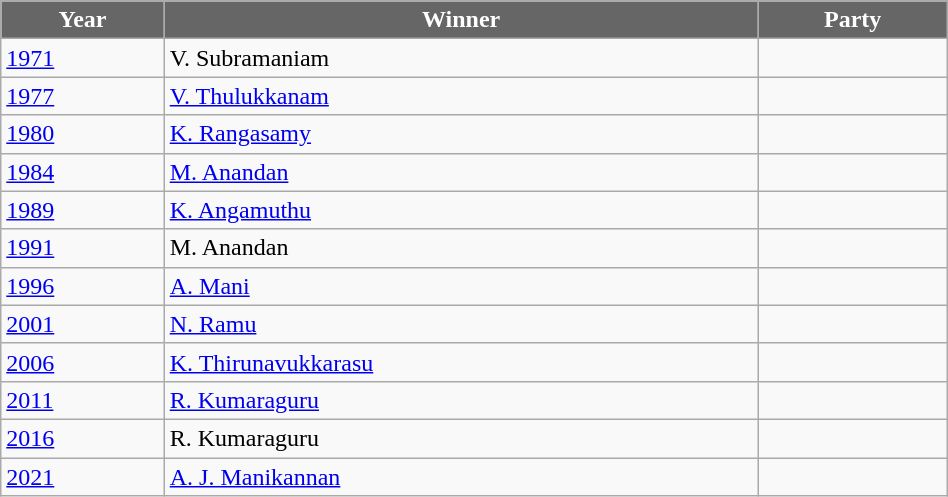<table class="wikitable" width="50%">
<tr>
<th style="background-color:#666666; color:white">Year</th>
<th style="background-color:#666666; color:white">Winner</th>
<th style="background-color:#666666; color:white" colspan="2">Party</th>
</tr>
<tr>
<td><a href='#'>1971</a></td>
<td>V. Subramaniam</td>
<td></td>
</tr>
<tr>
<td><a href='#'>1977</a></td>
<td><a href='#'>V. Thulukkanam</a></td>
<td></td>
</tr>
<tr>
<td><a href='#'>1980</a></td>
<td><a href='#'>K. Rangasamy</a></td>
<td></td>
</tr>
<tr>
<td><a href='#'>1984</a></td>
<td><a href='#'>M. Anandan</a></td>
<td></td>
</tr>
<tr>
<td><a href='#'>1989</a></td>
<td><a href='#'>K. Angamuthu</a></td>
<td></td>
</tr>
<tr>
<td><a href='#'>1991</a></td>
<td>M. Anandan</td>
<td></td>
</tr>
<tr>
<td><a href='#'>1996</a></td>
<td><a href='#'>A. Mani</a></td>
<td></td>
</tr>
<tr>
<td><a href='#'>2001</a></td>
<td><a href='#'>N. Ramu</a></td>
<td></td>
</tr>
<tr>
<td><a href='#'>2006</a></td>
<td><a href='#'>K. Thirunavukkarasu</a></td>
<td></td>
</tr>
<tr>
<td><a href='#'>2011</a></td>
<td><a href='#'>R. Kumaraguru</a></td>
<td></td>
</tr>
<tr>
<td><a href='#'>2016</a></td>
<td>R. Kumaraguru</td>
<td></td>
</tr>
<tr>
<td><a href='#'>2021</a></td>
<td><a href='#'>A. J. Manikannan</a></td>
<td></td>
</tr>
</table>
